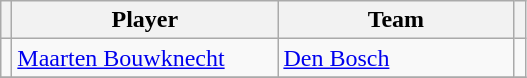<table class="wikitable">
<tr>
<th></th>
<th width=170>Player</th>
<th width=150>Team</th>
<th></th>
</tr>
<tr>
<td></td>
<td> <a href='#'>Maarten Bouwknecht</a></td>
<td><a href='#'>Den Bosch</a></td>
<td></td>
</tr>
<tr>
</tr>
</table>
